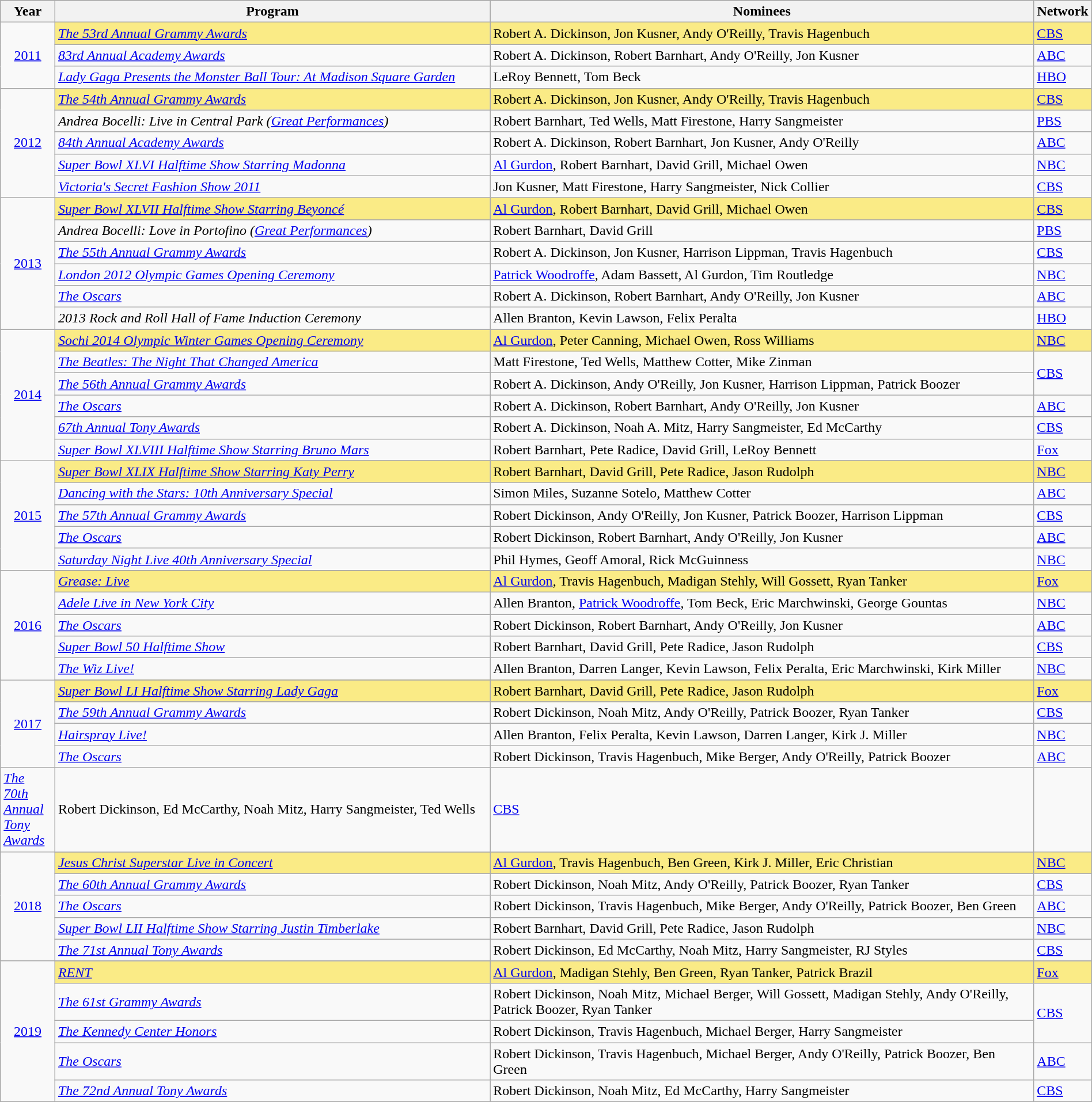<table class="wikitable" style="width:100%">
<tr bgcolor="#bebebe">
<th width="5%">Year</th>
<th width="40%">Program</th>
<th width="50%">Nominees</th>
<th width="5%">Network</th>
</tr>
<tr>
<td rowspan=3 style="text-align:center"><a href='#'>2011</a><br></td>
<td style="background:#FAEB86;"><em><a href='#'>The 53rd Annual Grammy Awards</a></em></td>
<td style="background:#FAEB86;">Robert A. Dickinson, Jon Kusner, Andy O'Reilly, Travis Hagenbuch</td>
<td style="background:#FAEB86;"><a href='#'>CBS</a></td>
</tr>
<tr>
<td><em><a href='#'>83rd Annual Academy Awards</a></em></td>
<td>Robert A. Dickinson, Robert Barnhart, Andy O'Reilly, Jon Kusner</td>
<td><a href='#'>ABC</a></td>
</tr>
<tr>
<td><em><a href='#'>Lady Gaga Presents the Monster Ball Tour: At Madison Square Garden</a></em></td>
<td>LeRoy Bennett, Tom Beck</td>
<td><a href='#'>HBO</a></td>
</tr>
<tr>
<td rowspan=5 style="text-align:center"><a href='#'>2012</a><br></td>
<td style="background:#FAEB86;"><em><a href='#'>The 54th Annual Grammy Awards</a></em></td>
<td style="background:#FAEB86;">Robert A. Dickinson, Jon Kusner, Andy O'Reilly, Travis Hagenbuch</td>
<td style="background:#FAEB86;"><a href='#'>CBS</a></td>
</tr>
<tr>
<td><em>Andrea Bocelli: Live in Central Park (<a href='#'>Great Performances</a>)</em></td>
<td>Robert Barnhart, Ted Wells, Matt Firestone, Harry Sangmeister</td>
<td><a href='#'>PBS</a></td>
</tr>
<tr>
<td><em><a href='#'>84th Annual Academy Awards</a></em></td>
<td>Robert A. Dickinson, Robert Barnhart, Jon Kusner, Andy O'Reilly</td>
<td><a href='#'>ABC</a></td>
</tr>
<tr>
<td><em><a href='#'>Super Bowl XLVI Halftime Show Starring Madonna</a></em></td>
<td><a href='#'>Al Gurdon</a>, Robert Barnhart, David Grill, Michael Owen</td>
<td><a href='#'>NBC</a></td>
</tr>
<tr>
<td><em><a href='#'>Victoria's Secret Fashion Show 2011</a></em></td>
<td>Jon Kusner, Matt Firestone, Harry Sangmeister, Nick Collier</td>
<td><a href='#'>CBS</a></td>
</tr>
<tr>
<td rowspan=6 style="text-align:center"><a href='#'>2013</a><br></td>
<td style="background:#FAEB86;"><em><a href='#'>Super Bowl XLVII Halftime Show Starring Beyoncé</a></em></td>
<td style="background:#FAEB86;"><a href='#'>Al Gurdon</a>, Robert Barnhart, David Grill, Michael Owen</td>
<td style="background:#FAEB86;"><a href='#'>CBS</a></td>
</tr>
<tr>
<td><em>Andrea Bocelli: Love in Portofino (<a href='#'>Great Performances</a>)</em></td>
<td>Robert Barnhart, David Grill</td>
<td><a href='#'>PBS</a></td>
</tr>
<tr>
<td><em><a href='#'>The 55th Annual Grammy Awards</a></em></td>
<td>Robert A. Dickinson, Jon Kusner, Harrison Lippman, Travis Hagenbuch</td>
<td><a href='#'>CBS</a></td>
</tr>
<tr>
<td><em><a href='#'>London 2012 Olympic Games Opening Ceremony</a></em></td>
<td><a href='#'>Patrick Woodroffe</a>, Adam Bassett, Al Gurdon, Tim Routledge</td>
<td><a href='#'>NBC</a></td>
</tr>
<tr>
<td><em><a href='#'>The Oscars</a></em></td>
<td>Robert A. Dickinson, Robert Barnhart, Andy O'Reilly, Jon Kusner</td>
<td><a href='#'>ABC</a></td>
</tr>
<tr>
<td><em>2013 Rock and Roll Hall of Fame Induction Ceremony</em></td>
<td>Allen Branton, Kevin Lawson, Felix Peralta</td>
<td><a href='#'>HBO</a></td>
</tr>
<tr>
<td rowspan=6 style="text-align:center"><a href='#'>2014</a><br></td>
<td style="background:#FAEB86;"><em><a href='#'>Sochi 2014 Olympic Winter Games Opening Ceremony</a></em></td>
<td style="background:#FAEB86;"><a href='#'>Al Gurdon</a>, Peter Canning, Michael Owen, Ross Williams</td>
<td style="background:#FAEB86;"><a href='#'>NBC</a></td>
</tr>
<tr>
<td><em><a href='#'>The Beatles: The Night That Changed America</a></em></td>
<td>Matt Firestone, Ted Wells, Matthew Cotter, Mike Zinman</td>
<td rowspan=2><a href='#'>CBS</a></td>
</tr>
<tr>
<td><em><a href='#'>The 56th Annual Grammy Awards</a></em></td>
<td>Robert A. Dickinson, Andy O'Reilly, Jon Kusner, Harrison Lippman, Patrick Boozer</td>
</tr>
<tr>
<td><em><a href='#'>The Oscars</a></em></td>
<td>Robert A. Dickinson, Robert Barnhart, Andy O'Reilly, Jon Kusner</td>
<td><a href='#'>ABC</a></td>
</tr>
<tr>
<td><em><a href='#'>67th Annual Tony Awards</a></em></td>
<td>Robert A. Dickinson, Noah A. Mitz, Harry Sangmeister, Ed McCarthy</td>
<td><a href='#'>CBS</a></td>
</tr>
<tr>
<td><em><a href='#'>Super Bowl XLVIII Halftime Show Starring Bruno Mars</a></em></td>
<td>Robert Barnhart, Pete Radice, David Grill, LeRoy Bennett</td>
<td><a href='#'>Fox</a></td>
</tr>
<tr>
<td rowspan=6 style="text-align:center"><a href='#'>2015</a><br></td>
</tr>
<tr style="background:#FAEB86;">
<td><em><a href='#'>Super Bowl XLIX Halftime Show Starring Katy Perry</a></em></td>
<td>Robert Barnhart, David Grill, Pete Radice, Jason Rudolph</td>
<td><a href='#'>NBC</a></td>
</tr>
<tr>
<td><em><a href='#'>Dancing with the Stars: 10th Anniversary Special</a></em></td>
<td>Simon Miles, Suzanne Sotelo, Matthew Cotter</td>
<td><a href='#'>ABC</a></td>
</tr>
<tr>
<td><em><a href='#'>The 57th Annual Grammy Awards</a></em></td>
<td>Robert Dickinson, Andy O'Reilly, Jon Kusner, Patrick Boozer, Harrison Lippman</td>
<td><a href='#'>CBS</a></td>
</tr>
<tr>
<td><em><a href='#'>The Oscars</a></em></td>
<td>Robert Dickinson, Robert Barnhart, Andy O'Reilly, Jon Kusner</td>
<td><a href='#'>ABC</a></td>
</tr>
<tr>
<td><em><a href='#'>Saturday Night Live 40th Anniversary Special</a></em></td>
<td>Phil Hymes, Geoff Amoral, Rick McGuinness</td>
<td><a href='#'>NBC</a></td>
</tr>
<tr>
<td rowspan=6 style="text-align:center"><a href='#'>2016</a><br></td>
</tr>
<tr style="background:#FAEB86;">
<td><em><a href='#'>Grease: Live</a></em></td>
<td><a href='#'>Al Gurdon</a>, Travis Hagenbuch, Madigan Stehly, Will Gossett, Ryan Tanker</td>
<td><a href='#'>Fox</a></td>
</tr>
<tr>
<td><em><a href='#'>Adele Live in New York City</a></em></td>
<td>Allen Branton, <a href='#'>Patrick Woodroffe</a>, Tom Beck, Eric Marchwinski, George Gountas</td>
<td><a href='#'>NBC</a></td>
</tr>
<tr>
<td><em><a href='#'>The Oscars</a></em></td>
<td>Robert Dickinson, Robert Barnhart, Andy O'Reilly, Jon Kusner</td>
<td><a href='#'>ABC</a></td>
</tr>
<tr>
<td><em><a href='#'>Super Bowl 50 Halftime Show</a></em></td>
<td>Robert Barnhart, David Grill, Pete Radice, Jason Rudolph</td>
<td><a href='#'>CBS</a></td>
</tr>
<tr>
<td><em><a href='#'>The Wiz Live!</a></em></td>
<td>Allen Branton, Darren Langer, Kevin Lawson, Felix Peralta, Eric Marchwinski, Kirk Miller</td>
<td><a href='#'>NBC</a></td>
</tr>
<tr>
<td rowspan=6 style="text-align:center"><a href='#'>2017</a><br></td>
</tr>
<tr>
</tr>
<tr style="background:#FAEB86;">
<td><em><a href='#'>Super Bowl LI Halftime Show Starring Lady Gaga</a></em></td>
<td>Robert Barnhart, David Grill, Pete Radice, Jason Rudolph</td>
<td><a href='#'>Fox</a></td>
</tr>
<tr>
<td><em><a href='#'>The 59th Annual Grammy Awards</a></em></td>
<td>Robert Dickinson, Noah Mitz, Andy O'Reilly, Patrick Boozer, Ryan Tanker</td>
<td><a href='#'>CBS</a></td>
</tr>
<tr>
<td><em><a href='#'>Hairspray Live!</a></em></td>
<td>Allen Branton, Felix Peralta, Kevin Lawson, Darren Langer, Kirk J. Miller</td>
<td><a href='#'>NBC</a></td>
</tr>
<tr>
<td><em><a href='#'>The Oscars</a></em></td>
<td>Robert Dickinson, Travis Hagenbuch, Mike Berger, Andy O'Reilly, Patrick Boozer</td>
<td><a href='#'>ABC</a></td>
</tr>
<tr>
<td><em><a href='#'>The 70th Annual Tony Awards</a></em></td>
<td>Robert Dickinson, Ed McCarthy, Noah Mitz, Harry Sangmeister, Ted Wells</td>
<td><a href='#'>CBS</a></td>
</tr>
<tr>
<td rowspan=6 style="text-align:center"><a href='#'>2018</a><br></td>
</tr>
<tr style="background:#FAEB86;">
<td><em><a href='#'>Jesus Christ Superstar Live in Concert</a></em></td>
<td><a href='#'>Al Gurdon</a>, Travis Hagenbuch, Ben Green, Kirk J. Miller, Eric Christian</td>
<td><a href='#'>NBC</a></td>
</tr>
<tr>
<td><em><a href='#'>The 60th Annual Grammy Awards</a></em></td>
<td>Robert Dickinson, Noah Mitz, Andy O'Reilly, Patrick Boozer, Ryan Tanker</td>
<td><a href='#'>CBS</a></td>
</tr>
<tr>
<td><em><a href='#'>The Oscars</a></em></td>
<td>Robert Dickinson, Travis Hagenbuch, Mike Berger, Andy O'Reilly, Patrick Boozer, Ben Green</td>
<td><a href='#'>ABC</a></td>
</tr>
<tr>
<td><em><a href='#'>Super Bowl LII Halftime Show Starring Justin Timberlake</a></em></td>
<td>Robert Barnhart, David Grill, Pete Radice, Jason Rudolph</td>
<td><a href='#'>NBC</a></td>
</tr>
<tr>
<td><em><a href='#'>The 71st Annual Tony Awards</a></em></td>
<td>Robert Dickinson, Ed McCarthy, Noah Mitz, Harry Sangmeister, RJ Styles</td>
<td><a href='#'>CBS</a></td>
</tr>
<tr>
<td rowspan=6 style="text-align:center"><a href='#'>2019</a><br></td>
</tr>
<tr style="background:#FAEB86;">
<td><em><a href='#'>RENT</a></em></td>
<td><a href='#'>Al Gurdon</a>, Madigan Stehly, Ben Green, Ryan Tanker, Patrick Brazil</td>
<td><a href='#'>Fox</a></td>
</tr>
<tr>
<td><em><a href='#'>The 61st Grammy Awards</a></em></td>
<td>Robert Dickinson, Noah Mitz, Michael Berger, Will Gossett, Madigan Stehly, Andy O'Reilly, Patrick Boozer, Ryan Tanker</td>
<td rowspan="2"><a href='#'>CBS</a></td>
</tr>
<tr>
<td><em><a href='#'>The Kennedy Center Honors</a></em></td>
<td>Robert Dickinson, Travis Hagenbuch, Michael Berger, Harry Sangmeister</td>
</tr>
<tr>
<td><em><a href='#'>The Oscars</a></em></td>
<td>Robert Dickinson, Travis Hagenbuch, Michael Berger, Andy O'Reilly, Patrick Boozer, Ben Green</td>
<td><a href='#'>ABC</a></td>
</tr>
<tr>
<td><em><a href='#'>The 72nd Annual Tony Awards</a></em></td>
<td>Robert Dickinson, Noah Mitz, Ed McCarthy, Harry Sangmeister</td>
<td><a href='#'>CBS</a></td>
</tr>
</table>
